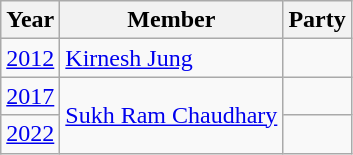<table class="wikitable sortable">
<tr>
<th>Year</th>
<th>Member</th>
<th colspan="2">Party</th>
</tr>
<tr>
<td><a href='#'>2012</a></td>
<td><a href='#'>Kirnesh Jung</a></td>
<td></td>
</tr>
<tr>
<td><a href='#'>2017</a></td>
<td rowspan=2><a href='#'>Sukh Ram Chaudhary</a></td>
<td></td>
</tr>
<tr>
<td><a href='#'>2022</a></td>
</tr>
</table>
